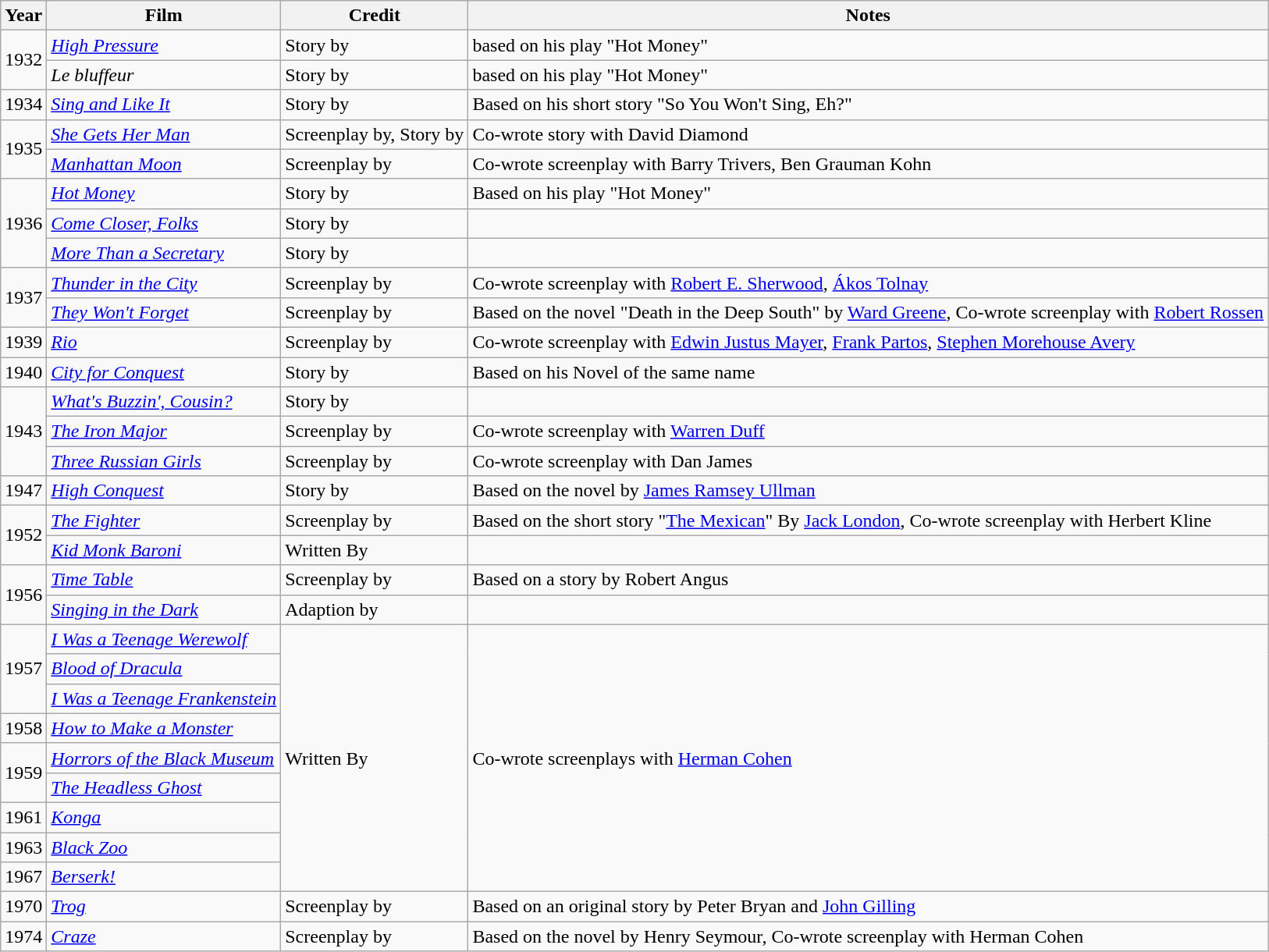<table class="wikitable">
<tr>
<th>Year</th>
<th>Film</th>
<th>Credit</th>
<th>Notes</th>
</tr>
<tr>
<td rowspan="2">1932</td>
<td><em><a href='#'>High Pressure</a></em></td>
<td>Story by</td>
<td>based on his play "Hot Money"</td>
</tr>
<tr>
<td><em>Le bluffeur</em></td>
<td>Story by</td>
<td>based on his play "Hot Money"</td>
</tr>
<tr>
<td>1934</td>
<td><em><a href='#'>Sing and Like It</a></em></td>
<td>Story by</td>
<td>Based on his short story "So You Won't Sing, Eh?"</td>
</tr>
<tr>
<td rowspan="2">1935</td>
<td><em><a href='#'>She Gets Her Man</a></em></td>
<td>Screenplay by, Story by</td>
<td>Co-wrote story with David Diamond</td>
</tr>
<tr>
<td><em><a href='#'>Manhattan Moon</a></em></td>
<td>Screenplay by</td>
<td>Co-wrote screenplay with Barry Trivers, Ben Grauman Kohn</td>
</tr>
<tr>
<td rowspan="3">1936</td>
<td><em><a href='#'>Hot Money</a></em></td>
<td>Story by</td>
<td>Based on his play "Hot Money"</td>
</tr>
<tr>
<td><em><a href='#'>Come Closer, Folks</a></em></td>
<td>Story by</td>
<td></td>
</tr>
<tr>
<td><em><a href='#'>More Than a Secretary</a></em></td>
<td>Story by</td>
<td></td>
</tr>
<tr>
<td rowspan="2">1937</td>
<td><em><a href='#'>Thunder in the City</a></em></td>
<td>Screenplay by</td>
<td>Co-wrote screenplay with <a href='#'>Robert E. Sherwood</a>, <a href='#'>Ákos Tolnay</a></td>
</tr>
<tr>
<td><em><a href='#'>They Won't Forget</a></em></td>
<td>Screenplay by</td>
<td>Based on the novel "Death in the Deep South" by <a href='#'>Ward Greene</a>, Co-wrote screenplay with <a href='#'>Robert Rossen</a></td>
</tr>
<tr>
<td>1939</td>
<td><em><a href='#'>Rio</a></em></td>
<td>Screenplay by</td>
<td>Co-wrote screenplay with <a href='#'>Edwin Justus Mayer</a>, <a href='#'>Frank Partos</a>, <a href='#'>Stephen Morehouse Avery</a></td>
</tr>
<tr>
<td>1940</td>
<td><em><a href='#'>City for Conquest</a></em></td>
<td>Story by</td>
<td>Based on his Novel of the same name</td>
</tr>
<tr>
<td rowspan="3">1943</td>
<td><em><a href='#'>What's Buzzin', Cousin?</a></em></td>
<td>Story by</td>
<td></td>
</tr>
<tr>
<td><em><a href='#'>The Iron Major</a></em></td>
<td>Screenplay by</td>
<td>Co-wrote screenplay with <a href='#'>Warren Duff</a></td>
</tr>
<tr>
<td><em><a href='#'>Three Russian Girls</a></em></td>
<td>Screenplay by</td>
<td>Co-wrote screenplay with Dan James</td>
</tr>
<tr>
<td>1947</td>
<td><em><a href='#'>High Conquest</a></em></td>
<td>Story by</td>
<td>Based on the novel by <a href='#'>James Ramsey Ullman</a></td>
</tr>
<tr>
<td rowspan="2">1952</td>
<td><em><a href='#'>The Fighter</a></em></td>
<td>Screenplay by</td>
<td>Based on the short story "<a href='#'>The Mexican</a>" By <a href='#'>Jack London</a>, Co-wrote screenplay with Herbert Kline</td>
</tr>
<tr>
<td><em><a href='#'>Kid Monk Baroni</a></em></td>
<td>Written By</td>
<td></td>
</tr>
<tr>
<td rowspan="2">1956</td>
<td><em><a href='#'>Time Table</a></em></td>
<td>Screenplay by</td>
<td>Based on a story by Robert Angus</td>
</tr>
<tr>
<td><em><a href='#'>Singing in the Dark</a></em></td>
<td>Adaption by</td>
<td></td>
</tr>
<tr>
<td rowspan="3">1957</td>
<td><em><a href='#'>I Was a Teenage Werewolf</a></em></td>
<td rowspan="9">Written By</td>
<td rowspan="9">Co-wrote screenplays with <a href='#'>Herman Cohen</a></td>
</tr>
<tr>
<td><em><a href='#'>Blood of Dracula</a></em></td>
</tr>
<tr>
<td><em><a href='#'>I Was a Teenage Frankenstein</a></em></td>
</tr>
<tr>
<td>1958</td>
<td><em><a href='#'>How to Make a Monster</a></em></td>
</tr>
<tr>
<td rowspan="2">1959</td>
<td><em><a href='#'>Horrors of the Black Museum</a></em></td>
</tr>
<tr>
<td><em><a href='#'>The Headless Ghost</a></em></td>
</tr>
<tr>
<td>1961</td>
<td><em><a href='#'>Konga</a></em></td>
</tr>
<tr>
<td>1963</td>
<td><em><a href='#'>Black Zoo</a></em></td>
</tr>
<tr>
<td>1967</td>
<td><em><a href='#'>Berserk!</a></em></td>
</tr>
<tr>
<td>1970</td>
<td><em><a href='#'>Trog</a></em></td>
<td>Screenplay by</td>
<td>Based on an original story by Peter Bryan and <a href='#'>John Gilling</a></td>
</tr>
<tr>
<td>1974</td>
<td><em><a href='#'>Craze</a></em></td>
<td>Screenplay by</td>
<td>Based on the novel by Henry Seymour, Co-wrote screenplay with Herman Cohen</td>
</tr>
</table>
